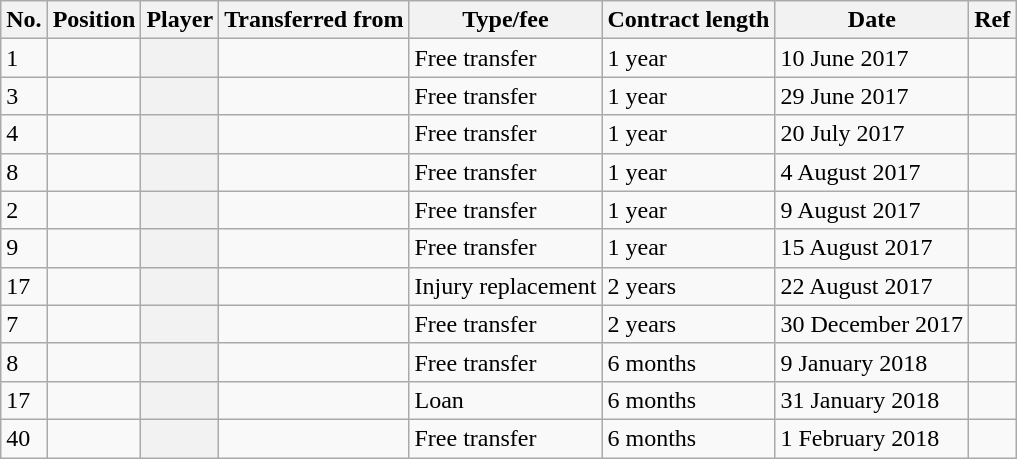<table class="wikitable plainrowheaders sortable" style="text-align:center; text-align:left">
<tr>
<th scope="col">No.</th>
<th scope="col">Position</th>
<th scope="col">Player</th>
<th scope="col">Transferred from</th>
<th scope="col">Type/fee</th>
<th scope="col">Contract length</th>
<th scope="col">Date</th>
<th scope="col" class="unsortable">Ref</th>
</tr>
<tr>
<td>1</td>
<td></td>
<th scope="row"></th>
<td></td>
<td>Free transfer</td>
<td>1 year</td>
<td>10 June 2017</td>
<td></td>
</tr>
<tr>
<td>3</td>
<td></td>
<th scope="row"></th>
<td></td>
<td>Free transfer</td>
<td>1 year</td>
<td>29 June 2017</td>
<td></td>
</tr>
<tr>
<td>4</td>
<td></td>
<th scope="row"></th>
<td></td>
<td>Free transfer</td>
<td>1 year</td>
<td>20 July 2017</td>
<td></td>
</tr>
<tr>
<td>8</td>
<td></td>
<th scope="row"></th>
<td></td>
<td>Free transfer</td>
<td>1 year</td>
<td>4 August 2017</td>
<td></td>
</tr>
<tr>
<td>2</td>
<td></td>
<th scope="row"></th>
<td></td>
<td>Free transfer</td>
<td>1 year</td>
<td>9 August 2017</td>
<td></td>
</tr>
<tr>
<td>9</td>
<td></td>
<th scope="row"></th>
<td></td>
<td>Free transfer</td>
<td>1 year</td>
<td>15 August 2017</td>
<td></td>
</tr>
<tr>
<td>17</td>
<td></td>
<th scope="row"></th>
<td></td>
<td>Injury replacement</td>
<td>2 years</td>
<td>22 August 2017</td>
<td></td>
</tr>
<tr>
<td>7</td>
<td></td>
<th scope="row"></th>
<td></td>
<td>Free transfer</td>
<td>2 years</td>
<td>30 December 2017</td>
<td></td>
</tr>
<tr>
<td>8</td>
<td></td>
<th scope="row"></th>
<td></td>
<td>Free transfer</td>
<td>6 months</td>
<td>9 January 2018</td>
<td></td>
</tr>
<tr>
<td>17</td>
<td></td>
<th scope="row"></th>
<td></td>
<td>Loan</td>
<td>6 months</td>
<td>31 January 2018</td>
<td></td>
</tr>
<tr>
<td>40</td>
<td></td>
<th scope="row"></th>
<td></td>
<td>Free transfer</td>
<td>6 months</td>
<td>1 February 2018</td>
<td></td>
</tr>
</table>
